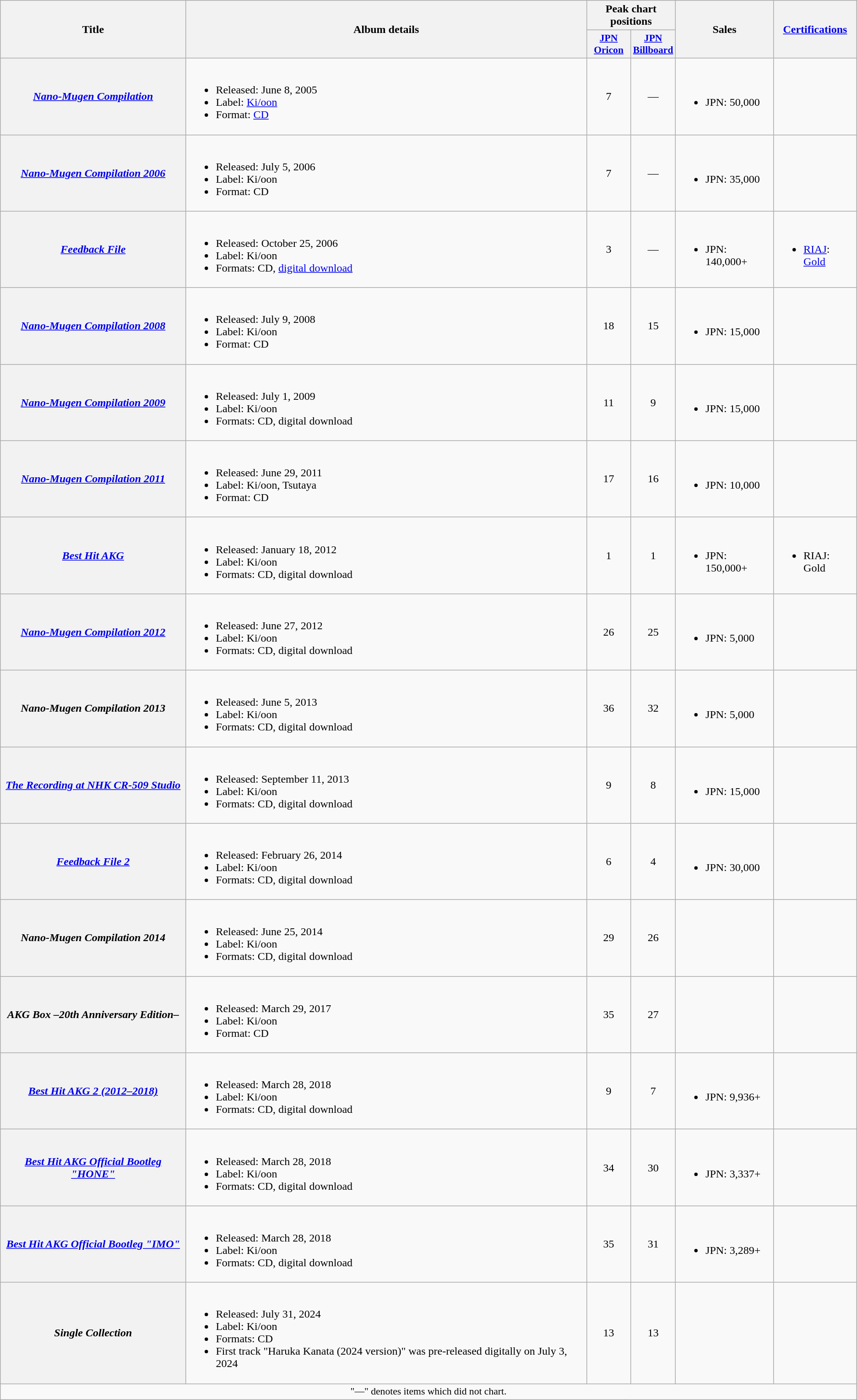<table class="wikitable plainrowheaders">
<tr>
<th scope="col" rowspan="2">Title</th>
<th scope="col" rowspan="2">Album details</th>
<th scope="col" colspan="2">Peak chart positions</th>
<th scope="col" rowspan="2">Sales</th>
<th scope="col" rowspan="2"><a href='#'>Certifications</a></th>
</tr>
<tr>
<th scope="col" style="width:4em;font-size:90%;"><a href='#'>JPN<br>Oricon</a><br></th>
<th scope="col" style="width:4em;font-size:90%;"><a href='#'>JPN<br>Billboard</a><br></th>
</tr>
<tr>
<th scope="row"><em><a href='#'>Nano-Mugen Compilation</a></em></th>
<td><br><ul><li>Released: June 8, 2005</li><li>Label: <a href='#'>Ki/oon</a></li><li>Format: <a href='#'>CD</a></li></ul></td>
<td align="center">7</td>
<td align="center">—</td>
<td><br><ul><li>JPN: 50,000</li></ul></td>
<td></td>
</tr>
<tr>
<th scope="row"><em><a href='#'>Nano-Mugen Compilation 2006</a></em></th>
<td><br><ul><li>Released: July 5, 2006</li><li>Label: Ki/oon</li><li>Format: CD</li></ul></td>
<td align="center">7</td>
<td align="center">—</td>
<td><br><ul><li>JPN: 35,000</li></ul></td>
<td></td>
</tr>
<tr>
<th scope="row"><em><a href='#'>Feedback File</a></em></th>
<td><br><ul><li>Released: October 25, 2006</li><li>Label: Ki/oon</li><li>Formats: CD, <a href='#'>digital download</a></li></ul></td>
<td align="center">3</td>
<td align="center">—</td>
<td><br><ul><li>JPN: 140,000+</li></ul></td>
<td><br><ul><li><a href='#'>RIAJ</a>: <a href='#'>Gold</a></li></ul></td>
</tr>
<tr>
<th scope="row"><em><a href='#'>Nano-Mugen Compilation 2008</a></em></th>
<td><br><ul><li>Released: July 9, 2008</li><li>Label: Ki/oon</li><li>Format: CD</li></ul></td>
<td align="center">18</td>
<td align="center">15</td>
<td><br><ul><li>JPN: 15,000</li></ul></td>
<td></td>
</tr>
<tr>
<th scope="row"><em><a href='#'>Nano-Mugen Compilation 2009</a></em></th>
<td><br><ul><li>Released: July 1, 2009</li><li>Label: Ki/oon</li><li>Formats: CD, digital download</li></ul></td>
<td align="center">11</td>
<td align="center">9</td>
<td><br><ul><li>JPN: 15,000</li></ul></td>
<td></td>
</tr>
<tr>
<th scope="row"><em><a href='#'>Nano-Mugen Compilation 2011</a></em></th>
<td><br><ul><li>Released: June 29, 2011</li><li>Label: Ki/oon, Tsutaya</li><li>Format: CD</li></ul></td>
<td align="center">17</td>
<td align="center">16</td>
<td><br><ul><li>JPN: 10,000</li></ul></td>
<td></td>
</tr>
<tr>
<th scope="row"><em><a href='#'>Best Hit AKG</a></em></th>
<td><br><ul><li>Released: January 18, 2012</li><li>Label: Ki/oon</li><li>Formats: CD, digital download</li></ul></td>
<td align="center">1</td>
<td align="center">1</td>
<td><br><ul><li>JPN: 150,000+</li></ul></td>
<td><br><ul><li>RIAJ: Gold</li></ul></td>
</tr>
<tr>
<th scope="row"><em><a href='#'>Nano-Mugen Compilation 2012</a></em></th>
<td><br><ul><li>Released: June 27, 2012</li><li>Label: Ki/oon</li><li>Formats: CD, digital download</li></ul></td>
<td align="center">26</td>
<td align="center">25</td>
<td><br><ul><li>JPN: 5,000</li></ul></td>
<td></td>
</tr>
<tr>
<th scope="row"><em>Nano-Mugen Compilation 2013</em></th>
<td><br><ul><li>Released: June 5, 2013</li><li>Label: Ki/oon</li><li>Formats: CD, digital download</li></ul></td>
<td align="center">36</td>
<td align="center">32</td>
<td><br><ul><li>JPN: 5,000</li></ul></td>
<td></td>
</tr>
<tr>
<th scope="row"><em><a href='#'>The Recording at NHK CR-509 Studio</a></em></th>
<td><br><ul><li>Released: September 11, 2013</li><li>Label: Ki/oon</li><li>Formats: CD, digital download</li></ul></td>
<td align="center">9</td>
<td align="center">8</td>
<td><br><ul><li>JPN: 15,000</li></ul></td>
<td></td>
</tr>
<tr>
<th scope="row"><em><a href='#'>Feedback File 2</a></em></th>
<td><br><ul><li>Released: February 26, 2014</li><li>Label: Ki/oon</li><li>Formats: CD, digital download</li></ul></td>
<td align="center">6</td>
<td align="center">4</td>
<td><br><ul><li>JPN: 30,000</li></ul></td>
<td></td>
</tr>
<tr>
<th scope="row"><em>Nano-Mugen Compilation 2014</em></th>
<td><br><ul><li>Released: June 25, 2014</li><li>Label: Ki/oon</li><li>Formats: CD, digital download</li></ul></td>
<td align="center">29</td>
<td align="center">26</td>
<td></td>
<td></td>
</tr>
<tr>
<th scope="row"><em>AKG Box –20th Anniversary Edition–</em></th>
<td><br><ul><li>Released: March 29, 2017</li><li>Label: Ki/oon</li><li>Format: CD</li></ul></td>
<td align="center">35</td>
<td align="center">27</td>
<td></td>
<td></td>
</tr>
<tr>
<th scope="row"><em><a href='#'>Best Hit AKG 2 (2012–2018)</a></em></th>
<td><br><ul><li>Released: March 28, 2018</li><li>Label: Ki/oon</li><li>Formats: CD, digital download</li></ul></td>
<td align="center">9</td>
<td align="center">7</td>
<td><br><ul><li>JPN: 9,936+</li></ul></td>
<td></td>
</tr>
<tr>
<th scope="row"><em><a href='#'>Best Hit AKG Official Bootleg "HONE"</a></em></th>
<td><br><ul><li>Released: March 28, 2018</li><li>Label: Ki/oon</li><li>Formats: CD, digital download</li></ul></td>
<td align="center">34</td>
<td align="center">30</td>
<td><br><ul><li>JPN: 3,337+</li></ul></td>
<td></td>
</tr>
<tr>
<th scope="row"><em><a href='#'>Best Hit AKG Official Bootleg "IMO"</a></em></th>
<td><br><ul><li>Released: March 28, 2018</li><li>Label: Ki/oon</li><li>Formats: CD, digital download</li></ul></td>
<td align="center">35</td>
<td align="center">31</td>
<td><br><ul><li>JPN: 3,289+</li></ul></td>
<td></td>
</tr>
<tr>
<th scope="row"><em>Single Collection</em></th>
<td><br><ul><li>Released: July 31, 2024</li><li>Label: Ki/oon</li><li>Formats: CD</li><li>First track "Haruka Kanata (2024 version)" was pre-released digitally on July 3, 2024</li></ul></td>
<td align="center">13</td>
<td align="center">13</td>
<td></td>
<td></td>
</tr>
<tr>
<td colspan="12" align="center" style="font-size:90%;">"—" denotes items which did not chart.</td>
</tr>
</table>
